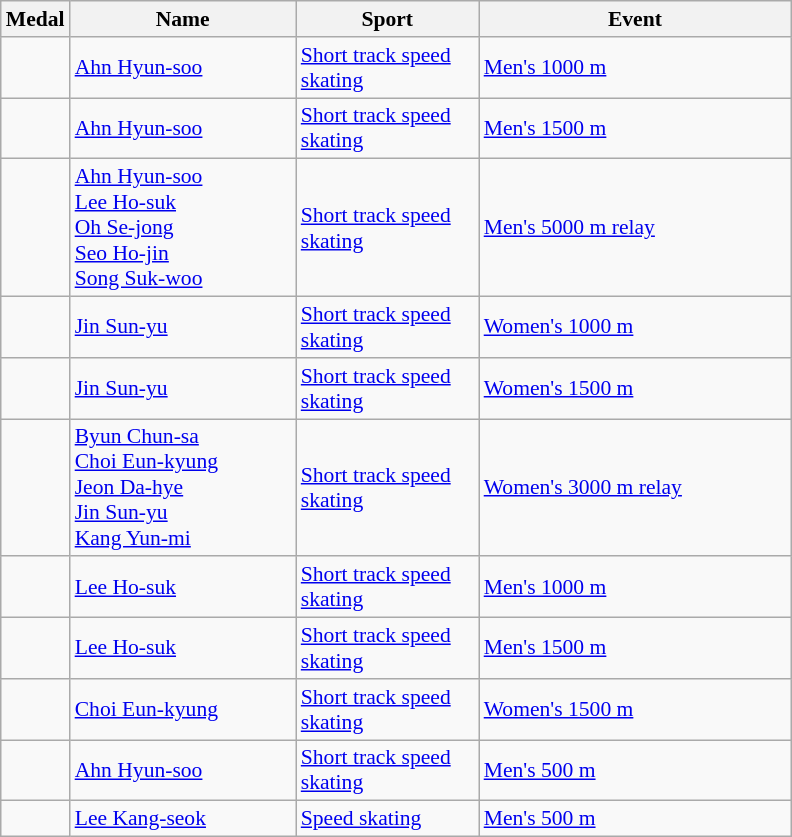<table class="wikitable sortable" style="font-size:90%">
<tr>
<th>Medal</th>
<th style="width:10em">Name</th>
<th style="width:8em">Sport</th>
<th style="width:14em">Event</th>
</tr>
<tr>
<td></td>
<td><a href='#'>Ahn Hyun-soo</a></td>
<td><a href='#'>Short track speed skating</a></td>
<td><a href='#'>Men's 1000 m</a></td>
</tr>
<tr>
<td></td>
<td><a href='#'>Ahn Hyun-soo</a></td>
<td><a href='#'>Short track speed skating</a></td>
<td><a href='#'>Men's 1500 m</a></td>
</tr>
<tr>
<td></td>
<td><a href='#'>Ahn Hyun-soo</a> <br> <a href='#'>Lee Ho-suk</a> <br> <a href='#'>Oh Se-jong</a> <br> <a href='#'>Seo Ho-jin</a> <br> <a href='#'>Song Suk-woo</a></td>
<td><a href='#'>Short track speed skating</a></td>
<td><a href='#'>Men's 5000 m relay</a></td>
</tr>
<tr>
<td></td>
<td><a href='#'>Jin Sun-yu</a></td>
<td><a href='#'>Short track speed skating</a></td>
<td><a href='#'>Women's 1000 m</a></td>
</tr>
<tr>
<td></td>
<td><a href='#'>Jin Sun-yu</a></td>
<td><a href='#'>Short track speed skating</a></td>
<td><a href='#'>Women's 1500 m</a></td>
</tr>
<tr>
<td></td>
<td><a href='#'>Byun Chun-sa</a> <br> <a href='#'>Choi Eun-kyung</a> <br> <a href='#'>Jeon Da-hye</a> <br> <a href='#'>Jin Sun-yu</a> <br> <a href='#'>Kang Yun-mi</a></td>
<td><a href='#'>Short track speed skating</a></td>
<td><a href='#'>Women's 3000 m relay</a></td>
</tr>
<tr>
<td></td>
<td><a href='#'>Lee Ho-suk</a></td>
<td><a href='#'>Short track speed skating</a></td>
<td><a href='#'>Men's 1000 m</a></td>
</tr>
<tr>
<td></td>
<td><a href='#'>Lee Ho-suk</a></td>
<td><a href='#'>Short track speed skating</a></td>
<td><a href='#'>Men's 1500 m</a></td>
</tr>
<tr>
<td></td>
<td><a href='#'>Choi Eun-kyung</a></td>
<td><a href='#'>Short track speed skating</a></td>
<td><a href='#'>Women's 1500 m</a></td>
</tr>
<tr>
<td></td>
<td><a href='#'>Ahn Hyun-soo</a></td>
<td><a href='#'>Short track speed skating</a></td>
<td><a href='#'>Men's 500 m</a></td>
</tr>
<tr>
<td></td>
<td><a href='#'>Lee Kang-seok</a></td>
<td><a href='#'>Speed skating</a></td>
<td><a href='#'>Men's 500 m</a></td>
</tr>
</table>
